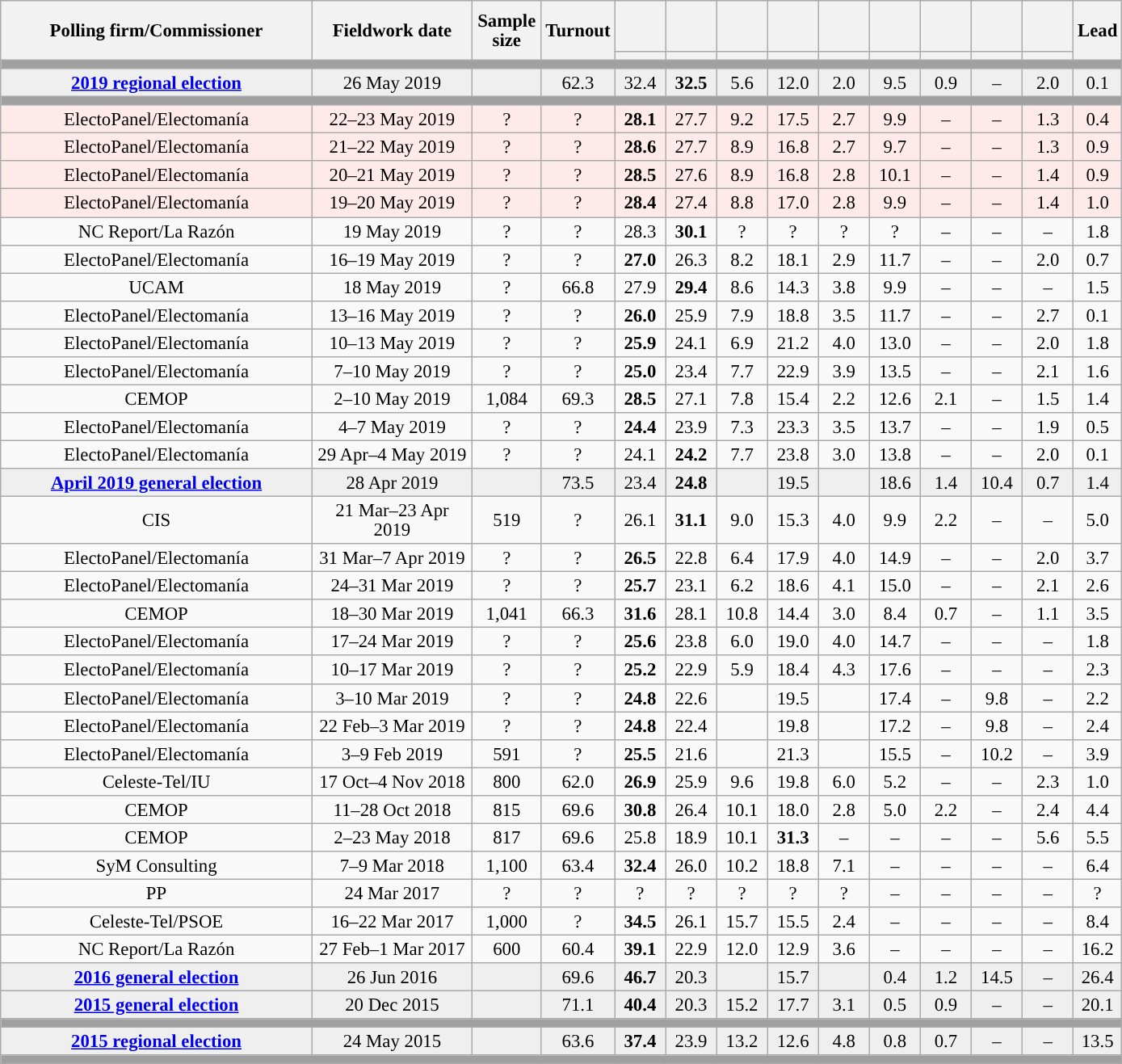<table class="wikitable collapsible collapsed" style="text-align:center; font-size:95%; line-height:16px;">
<tr style="height:42px;">
<th style="width:250px;" rowspan="2">Polling firm/Commissioner</th>
<th style="width:125px;" rowspan="2">Fieldwork date</th>
<th style="width:50px;" rowspan="2">Sample size</th>
<th style="width:45px;" rowspan="2">Turnout</th>
<th style="width:35px;"></th>
<th style="width:35px;"></th>
<th style="width:35px;"></th>
<th style="width:35px;"></th>
<th style="width:35px;"></th>
<th style="width:35px;"></th>
<th style="width:35px;"></th>
<th style="width:35px;"></th>
<th style="width:35px;"></th>
<th style="width:30px;" rowspan="2">Lead</th>
</tr>
<tr>
<th style="color:inherit;background:"></th>
<th style="color:inherit;background:"></th>
<th style="color:inherit;background:"></th>
<th style="color:inherit;background:"></th>
<th style="color:inherit;background:"></th>
<th style="color:inherit;background:"></th>
<th style="color:inherit;background:"></th>
<th style="color:inherit;background:"></th>
<th style="color:inherit;background:"></th>
</tr>
<tr>
<td colspan="14" style="background:#A0A0A0"></td>
</tr>
<tr style="background:#EFEFEF;">
<td><strong><a href='#'>2019 regional election</a></strong></td>
<td>26 May 2019</td>
<td></td>
<td>62.3</td>
<td>32.4<br></td>
<td><strong>32.5</strong><br></td>
<td>5.6<br></td>
<td>12.0<br></td>
<td>2.0<br></td>
<td>9.5<br></td>
<td>0.9<br></td>
<td>–</td>
<td>2.0<br></td>
<td style="background:">0.1</td>
</tr>
<tr>
<td colspan="14" style="background:#A0A0A0"></td>
</tr>
<tr style="background:#FFEAEA;">
<td>ElectoPanel/Electomanía</td>
<td>22–23 May 2019</td>
<td>?</td>
<td>?</td>
<td><strong>28.1</strong><br></td>
<td>27.7<br></td>
<td>9.2<br></td>
<td>17.5<br></td>
<td>2.7<br></td>
<td>9.9<br></td>
<td>–</td>
<td>–</td>
<td>1.3<br></td>
<td style="background:">0.4</td>
</tr>
<tr style="background:#FFEAEA;">
<td>ElectoPanel/Electomanía</td>
<td>21–22 May 2019</td>
<td>?</td>
<td>?</td>
<td><strong>28.6</strong><br></td>
<td>27.7<br></td>
<td>8.9<br></td>
<td>16.8<br></td>
<td>2.7<br></td>
<td>9.7<br></td>
<td>–</td>
<td>–</td>
<td>1.3<br></td>
<td style="background:">0.9</td>
</tr>
<tr style="background:#FFEAEA;">
<td>ElectoPanel/Electomanía</td>
<td>20–21 May 2019</td>
<td>?</td>
<td>?</td>
<td><strong>28.5</strong><br></td>
<td>27.6<br></td>
<td>8.9<br></td>
<td>16.8<br></td>
<td>2.8<br></td>
<td>10.1<br></td>
<td>–</td>
<td>–</td>
<td>1.4<br></td>
<td style="background:">0.9</td>
</tr>
<tr style="background:#FFEAEA;">
<td>ElectoPanel/Electomanía</td>
<td>19–20 May 2019</td>
<td>?</td>
<td>?</td>
<td><strong>28.4</strong><br></td>
<td>27.4<br></td>
<td>8.8<br></td>
<td>17.0<br></td>
<td>2.8<br></td>
<td>9.9<br></td>
<td>–</td>
<td>–</td>
<td>1.4<br></td>
<td style="background:">1.0</td>
</tr>
<tr>
<td>NC Report/La Razón</td>
<td>19 May 2019</td>
<td>?</td>
<td>?</td>
<td>28.3<br></td>
<td><strong>30.1</strong><br></td>
<td>?<br></td>
<td>?<br></td>
<td>?<br></td>
<td>?<br></td>
<td>–</td>
<td>–</td>
<td>–</td>
<td style="background:">1.8</td>
</tr>
<tr>
<td>ElectoPanel/Electomanía</td>
<td>16–19 May 2019</td>
<td>?</td>
<td>?</td>
<td><strong>27.0</strong><br></td>
<td>26.3<br></td>
<td>8.2<br></td>
<td>18.1<br></td>
<td>2.9<br></td>
<td>11.7<br></td>
<td>–</td>
<td>–</td>
<td>2.0<br></td>
<td style="background:">0.7</td>
</tr>
<tr>
<td>UCAM</td>
<td>18 May 2019</td>
<td>?</td>
<td>66.8</td>
<td>27.9<br></td>
<td><strong>29.4</strong><br></td>
<td>8.6<br></td>
<td>14.3<br></td>
<td>3.8<br></td>
<td>9.9<br></td>
<td>–</td>
<td>–</td>
<td>–</td>
<td style="background:">1.5</td>
</tr>
<tr>
<td>ElectoPanel/Electomanía</td>
<td>13–16 May 2019</td>
<td>?</td>
<td>?</td>
<td><strong>26.0</strong><br></td>
<td>25.9<br></td>
<td>7.9<br></td>
<td>18.8<br></td>
<td>3.5<br></td>
<td>11.7<br></td>
<td>–</td>
<td>–</td>
<td>2.7<br></td>
<td style="background:">0.1</td>
</tr>
<tr>
<td>ElectoPanel/Electomanía</td>
<td>10–13 May 2019</td>
<td>?</td>
<td>?</td>
<td><strong>25.9</strong><br></td>
<td>24.1<br></td>
<td>6.9<br></td>
<td>21.2<br></td>
<td>4.0<br></td>
<td>13.0<br></td>
<td>–</td>
<td>–</td>
<td>2.0<br></td>
<td style="background:">1.8</td>
</tr>
<tr>
<td>ElectoPanel/Electomanía</td>
<td>7–10 May 2019</td>
<td>?</td>
<td>?</td>
<td><strong>25.0</strong><br></td>
<td>23.4<br></td>
<td>7.7<br></td>
<td>22.9<br></td>
<td>3.9<br></td>
<td>13.5<br></td>
<td>–</td>
<td>–</td>
<td>2.1<br></td>
<td style="background:">1.6</td>
</tr>
<tr>
<td>CEMOP</td>
<td>2–10 May 2019</td>
<td>1,084</td>
<td>69.3</td>
<td><strong>28.5</strong><br></td>
<td>27.1<br></td>
<td>7.8<br></td>
<td>15.4<br></td>
<td>2.2<br></td>
<td>12.6<br></td>
<td>2.1<br></td>
<td>–</td>
<td>1.5<br></td>
<td style="background:">1.4</td>
</tr>
<tr>
<td>ElectoPanel/Electomanía</td>
<td>4–7 May 2019</td>
<td>?</td>
<td>?</td>
<td><strong>24.4</strong><br></td>
<td>23.9<br></td>
<td>7.3<br></td>
<td>23.3<br></td>
<td>3.5<br></td>
<td>13.7<br></td>
<td>–</td>
<td>–</td>
<td>1.9<br></td>
<td style="background:">0.5</td>
</tr>
<tr>
<td>ElectoPanel/Electomanía</td>
<td>29 Apr–4 May 2019</td>
<td>?</td>
<td>?</td>
<td>24.1<br></td>
<td><strong>24.2</strong><br></td>
<td>7.7<br></td>
<td>23.8<br></td>
<td>3.0<br></td>
<td>13.8<br></td>
<td>–</td>
<td>–</td>
<td>2.0<br></td>
<td style="background:">0.1</td>
</tr>
<tr style="background:#EFEFEF;">
<td><strong><a href='#'>April 2019 general election</a></strong></td>
<td>28 Apr 2019</td>
<td></td>
<td>73.5</td>
<td>23.4<br></td>
<td><strong>24.8</strong><br></td>
<td></td>
<td>19.5<br></td>
<td></td>
<td>18.6<br></td>
<td>1.4<br></td>
<td>10.4<br></td>
<td>0.7<br></td>
<td style="background:">1.4</td>
</tr>
<tr>
<td>CIS</td>
<td>21 Mar–23 Apr 2019</td>
<td>519</td>
<td>?</td>
<td>26.1<br></td>
<td><strong>31.1</strong><br></td>
<td>9.0<br></td>
<td>15.3<br></td>
<td>4.0<br></td>
<td>9.9<br></td>
<td>2.2<br></td>
<td>–</td>
<td>–</td>
<td style="background:">5.0</td>
</tr>
<tr>
<td>ElectoPanel/Electomanía</td>
<td>31 Mar–7 Apr 2019</td>
<td>?</td>
<td>?</td>
<td><strong>26.5</strong><br></td>
<td>22.8<br></td>
<td>6.4<br></td>
<td>17.9<br></td>
<td>4.0<br></td>
<td>14.9<br></td>
<td>–</td>
<td>–</td>
<td>2.0<br></td>
<td style="background:">3.7</td>
</tr>
<tr>
<td>ElectoPanel/Electomanía</td>
<td>24–31 Mar 2019</td>
<td>?</td>
<td>?</td>
<td><strong>25.7</strong><br></td>
<td>23.1<br></td>
<td>6.2<br></td>
<td>18.6<br></td>
<td>4.1<br></td>
<td>15.0<br></td>
<td>–</td>
<td>–</td>
<td>2.1<br></td>
<td style="background:">2.6</td>
</tr>
<tr>
<td>CEMOP</td>
<td>18–30 Mar 2019</td>
<td>1,041</td>
<td>66.3</td>
<td><strong>31.6</strong><br></td>
<td>28.1<br></td>
<td>10.8<br></td>
<td>14.4<br></td>
<td>3.0<br></td>
<td>8.4<br></td>
<td>0.7<br></td>
<td>–</td>
<td>1.1<br></td>
<td style="background:">3.5</td>
</tr>
<tr>
<td>ElectoPanel/Electomanía</td>
<td>17–24 Mar 2019</td>
<td>?</td>
<td>?</td>
<td><strong>25.6</strong><br></td>
<td>23.8<br></td>
<td>6.0<br></td>
<td>19.0<br></td>
<td>4.0<br></td>
<td>14.7<br></td>
<td>–</td>
<td>–</td>
<td>–</td>
<td style="background:">1.8</td>
</tr>
<tr>
<td>ElectoPanel/Electomanía</td>
<td>10–17 Mar 2019</td>
<td>?</td>
<td>?</td>
<td><strong>25.2</strong><br></td>
<td>22.9<br></td>
<td>5.9<br></td>
<td>18.4<br></td>
<td>4.3<br></td>
<td>17.6<br></td>
<td>–</td>
<td>–</td>
<td>–</td>
<td style="background:">2.3</td>
</tr>
<tr>
<td>ElectoPanel/Electomanía</td>
<td>3–10 Mar 2019</td>
<td>?</td>
<td>?</td>
<td><strong>24.8</strong><br></td>
<td>22.6<br></td>
<td></td>
<td>19.5<br></td>
<td></td>
<td>17.4<br></td>
<td>–</td>
<td>9.8<br></td>
<td>–</td>
<td style="background:">2.2</td>
</tr>
<tr>
<td>ElectoPanel/Electomanía</td>
<td>22 Feb–3 Mar 2019</td>
<td>?</td>
<td>?</td>
<td><strong>24.8</strong><br></td>
<td>22.4<br></td>
<td></td>
<td>19.8<br></td>
<td></td>
<td>17.2<br></td>
<td>–</td>
<td>9.8<br></td>
<td>–</td>
<td style="background:">2.4</td>
</tr>
<tr>
<td>ElectoPanel/Electomanía</td>
<td>3–9 Feb 2019</td>
<td>591</td>
<td>?</td>
<td><strong>25.5</strong><br></td>
<td>21.6<br></td>
<td></td>
<td>21.3<br></td>
<td></td>
<td>15.5<br></td>
<td>–</td>
<td>10.2<br></td>
<td>–</td>
<td style="background:">3.9</td>
</tr>
<tr>
<td>Celeste-Tel/IU</td>
<td>17 Oct–4 Nov 2018</td>
<td>800</td>
<td>62.0</td>
<td><strong>26.9</strong><br></td>
<td>25.9<br></td>
<td>9.6<br></td>
<td>19.8<br></td>
<td>6.0<br></td>
<td>5.2<br></td>
<td>–</td>
<td>–</td>
<td>2.3<br></td>
<td style="background:">1.0</td>
</tr>
<tr>
<td>CEMOP</td>
<td>11–28 Oct 2018</td>
<td>815</td>
<td>69.6</td>
<td><strong>30.8</strong><br></td>
<td>26.4<br></td>
<td>10.1<br></td>
<td>18.0<br></td>
<td>2.8<br></td>
<td>5.0<br></td>
<td>2.2<br></td>
<td>–</td>
<td>2.4<br></td>
<td style="background:">4.4</td>
</tr>
<tr>
<td>CEMOP</td>
<td>2–23 May 2018</td>
<td>817</td>
<td>69.6</td>
<td>25.8<br></td>
<td>18.9<br></td>
<td>10.1<br></td>
<td><strong>31.3</strong><br></td>
<td>–</td>
<td>–</td>
<td>–</td>
<td>–</td>
<td>5.6<br></td>
<td style="background:">5.5</td>
</tr>
<tr>
<td>SyM Consulting</td>
<td>7–9 Mar 2018</td>
<td>1,100</td>
<td>63.4</td>
<td><strong>32.4</strong><br></td>
<td>26.0<br></td>
<td>10.2<br></td>
<td>18.8<br></td>
<td>7.1<br></td>
<td>–</td>
<td>–</td>
<td>–</td>
<td>–</td>
<td style="background:">6.4</td>
</tr>
<tr>
<td>PP</td>
<td>24 Mar 2017</td>
<td>?</td>
<td>?</td>
<td>?<br></td>
<td>?<br></td>
<td>?<br></td>
<td>?<br></td>
<td>?<br></td>
<td>–</td>
<td>–</td>
<td>–</td>
<td>–</td>
<td style="background:">?</td>
</tr>
<tr>
<td>Celeste-Tel/PSOE</td>
<td>16–22 Mar 2017</td>
<td>1,000</td>
<td>?</td>
<td><strong>34.5</strong><br></td>
<td>26.1<br></td>
<td>15.7<br></td>
<td>15.5<br></td>
<td>2.4<br></td>
<td>–</td>
<td>–</td>
<td>–</td>
<td>–</td>
<td style="background:">8.4</td>
</tr>
<tr>
<td>NC Report/La Razón</td>
<td>27 Feb–1 Mar 2017</td>
<td>600</td>
<td>60.4</td>
<td><strong>39.1</strong><br></td>
<td>22.9<br></td>
<td>12.0<br></td>
<td>12.9<br></td>
<td>3.6<br></td>
<td>–</td>
<td>–</td>
<td>–</td>
<td>–</td>
<td style="background:">16.2</td>
</tr>
<tr style="background:#EFEFEF;">
<td><strong><a href='#'>2016 general election</a></strong></td>
<td>26 Jun 2016</td>
<td></td>
<td>69.6</td>
<td><strong>46.7</strong><br></td>
<td>20.3<br></td>
<td></td>
<td>15.7<br></td>
<td></td>
<td>0.4<br></td>
<td>1.2<br></td>
<td>14.5<br></td>
<td>–</td>
<td style="background:">26.4</td>
</tr>
<tr style="background:#EFEFEF;">
<td><strong><a href='#'>2015 general election</a></strong></td>
<td>20 Dec 2015</td>
<td></td>
<td>71.1</td>
<td><strong>40.4</strong><br></td>
<td>20.3<br></td>
<td>15.2<br></td>
<td>17.7<br></td>
<td>3.1<br></td>
<td>0.5<br></td>
<td>0.9<br></td>
<td>–</td>
<td>–</td>
<td style="background:">20.1</td>
</tr>
<tr>
<td colspan="14" style="background:#A0A0A0"></td>
</tr>
<tr style="background:#EFEFEF;">
<td><strong><a href='#'>2015 regional election</a></strong></td>
<td>24 May 2015</td>
<td></td>
<td>63.6</td>
<td><strong>37.4</strong><br></td>
<td>23.9<br></td>
<td>13.2<br></td>
<td>12.6<br></td>
<td>4.8<br></td>
<td>0.8<br></td>
<td>0.7<br></td>
<td>–</td>
<td>–</td>
<td style="background:">13.5</td>
</tr>
<tr>
<td colspan="14" style="background:#A0A0A0"></td>
</tr>
</table>
